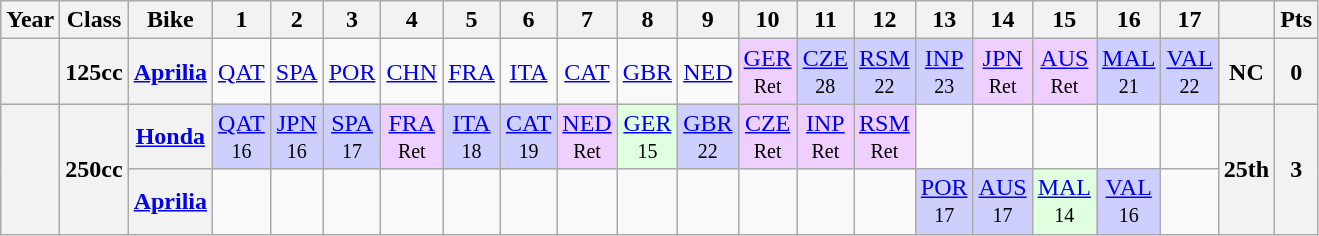<table class="wikitable" style="text-align:center">
<tr>
<th>Year</th>
<th>Class</th>
<th>Bike</th>
<th>1</th>
<th>2</th>
<th>3</th>
<th>4</th>
<th>5</th>
<th>6</th>
<th>7</th>
<th>8</th>
<th>9</th>
<th>10</th>
<th>11</th>
<th>12</th>
<th>13</th>
<th>14</th>
<th>15</th>
<th>16</th>
<th>17</th>
<th></th>
<th>Pts</th>
</tr>
<tr>
<th></th>
<th>125cc</th>
<th><a href='#'>Aprilia</a></th>
<td><a href='#'>QAT</a></td>
<td><a href='#'>SPA</a></td>
<td><a href='#'>POR</a></td>
<td><a href='#'>CHN</a></td>
<td><a href='#'>FRA</a></td>
<td><a href='#'>ITA</a></td>
<td><a href='#'>CAT</a></td>
<td><a href='#'>GBR</a></td>
<td><a href='#'>NED</a></td>
<td style="background:#EFCFFF;"><a href='#'>GER</a><br><small>Ret</small></td>
<td style="background:#CFCFFF;"><a href='#'>CZE</a><br><small>28</small></td>
<td style="background:#CFCFFF;"><a href='#'>RSM</a><br><small>22</small></td>
<td style="background:#CFCFFF;"><a href='#'>INP</a><br><small>23</small></td>
<td style="background:#EFCFFF;"><a href='#'>JPN</a><br><small>Ret</small></td>
<td style="background:#EFCFFF;"><a href='#'>AUS</a><br><small>Ret</small></td>
<td style="background:#CFCFFF;"><a href='#'>MAL</a><br><small>21</small></td>
<td style="background:#CFCFFF;"><a href='#'>VAL</a><br><small>22</small></td>
<th>NC</th>
<th>0</th>
</tr>
<tr>
<th rowspan=2></th>
<th rowspan=2>250cc</th>
<th><a href='#'>Honda</a></th>
<td style="background:#CFCFFF;"><a href='#'>QAT</a><br><small>16</small></td>
<td style="background:#CFCFFF;"><a href='#'>JPN</a><br><small>16</small></td>
<td style="background:#CFCFFF;"><a href='#'>SPA</a><br><small>17</small></td>
<td style="background:#EFCFFF;"><a href='#'>FRA</a><br><small>Ret</small></td>
<td style="background:#CFCFFF;"><a href='#'>ITA</a><br><small>18</small></td>
<td style="background:#CFCFFF;"><a href='#'>CAT</a><br><small>19</small></td>
<td style="background:#EFCFFF;"><a href='#'>NED</a><br><small>Ret</small></td>
<td style="background:#dfffdf;"><a href='#'>GER</a><br><small>15</small></td>
<td style="background:#CFCFFF;"><a href='#'>GBR</a><br><small>22</small></td>
<td style="background:#EFCFFF;"><a href='#'>CZE</a><br><small>Ret</small></td>
<td style="background:#EFCFFF;"><a href='#'>INP</a><br><small>Ret</small></td>
<td style="background:#EFCFFF;"><a href='#'>RSM</a><br><small>Ret</small></td>
<td></td>
<td></td>
<td></td>
<td></td>
<td></td>
<th rowspan=2>25th</th>
<th rowspan=2>3</th>
</tr>
<tr>
<th><a href='#'>Aprilia</a></th>
<td></td>
<td></td>
<td></td>
<td></td>
<td></td>
<td></td>
<td></td>
<td></td>
<td></td>
<td></td>
<td></td>
<td></td>
<td style="background:#CFCFFF;"><a href='#'>POR</a><br><small>17</small></td>
<td style="background:#CFCFFF;"><a href='#'>AUS</a><br><small>17</small></td>
<td style="background:#dfffdf;"><a href='#'>MAL</a><br><small>14</small></td>
<td style="background:#CFCFFF;"><a href='#'>VAL</a><br><small>16</small></td>
<td></td>
</tr>
</table>
